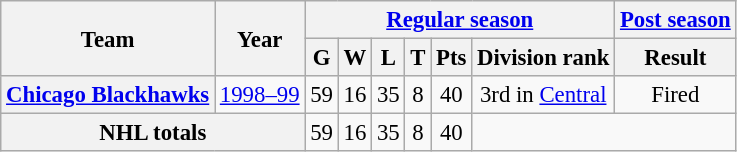<table class="wikitable" style="font-size: 95%; text-align:center;">
<tr>
<th rowspan="2">Team</th>
<th rowspan="2">Year</th>
<th colspan="6"><a href='#'>Regular season</a></th>
<th colspan="1"><a href='#'>Post season</a></th>
</tr>
<tr>
<th>G</th>
<th>W</th>
<th>L</th>
<th>T</th>
<th>Pts</th>
<th>Division rank</th>
<th>Result</th>
</tr>
<tr>
<th><a href='#'>Chicago Blackhawks</a></th>
<td><a href='#'>1998–99</a></td>
<td>59</td>
<td>16</td>
<td>35</td>
<td>8</td>
<td>40</td>
<td>3rd in <a href='#'>Central</a></td>
<td>Fired</td>
</tr>
<tr>
<th colspan="2">NHL totals</th>
<td>59</td>
<td>16</td>
<td>35</td>
<td>8</td>
<td>40</td>
</tr>
</table>
